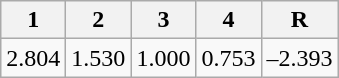<table class="wikitable">
<tr>
<th>1</th>
<th>2</th>
<th>3</th>
<th>4</th>
<th>R</th>
</tr>
<tr>
<td>2.804</td>
<td>1.530</td>
<td>1.000</td>
<td>0.753</td>
<td>–2.393</td>
</tr>
</table>
